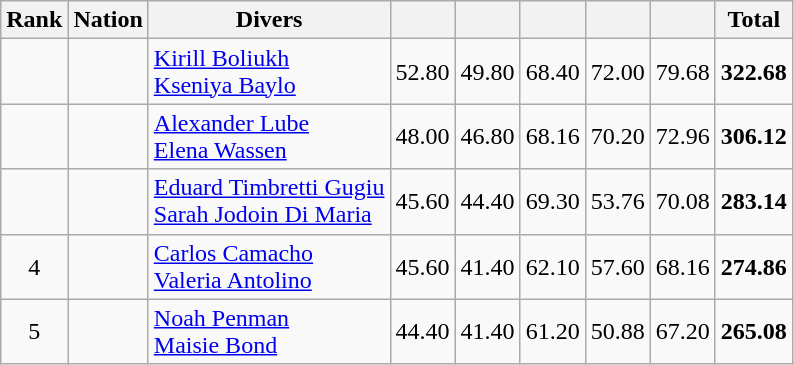<table class="wikitable sortable" style="text-align:center">
<tr>
<th>Rank</th>
<th>Nation</th>
<th>Divers</th>
<th></th>
<th></th>
<th></th>
<th></th>
<th></th>
<th>Total</th>
</tr>
<tr>
<td></td>
<td align=left></td>
<td align=left><a href='#'>Kirill Boliukh</a><br><a href='#'>Kseniya Baylo</a></td>
<td>52.80</td>
<td>49.80</td>
<td>68.40</td>
<td>72.00</td>
<td>79.68</td>
<td><strong>322.68</strong></td>
</tr>
<tr>
<td></td>
<td align=left></td>
<td align=left><a href='#'>Alexander Lube</a><br><a href='#'>Elena Wassen</a></td>
<td>48.00</td>
<td>46.80</td>
<td>68.16</td>
<td>70.20</td>
<td>72.96</td>
<td><strong>306.12</strong></td>
</tr>
<tr>
<td></td>
<td align=left></td>
<td align=left><a href='#'>Eduard Timbretti Gugiu</a><br><a href='#'>Sarah Jodoin Di Maria</a></td>
<td>45.60</td>
<td>44.40</td>
<td>69.30</td>
<td>53.76</td>
<td>70.08</td>
<td><strong>283.14</strong></td>
</tr>
<tr>
<td>4</td>
<td align=left></td>
<td align=left><a href='#'>Carlos Camacho</a><br><a href='#'>Valeria Antolino</a></td>
<td>45.60</td>
<td>41.40</td>
<td>62.10</td>
<td>57.60</td>
<td>68.16</td>
<td><strong>274.86</strong></td>
</tr>
<tr>
<td>5</td>
<td align=left></td>
<td align=left><a href='#'>Noah Penman</a><br><a href='#'>Maisie Bond</a></td>
<td>44.40</td>
<td>41.40</td>
<td>61.20</td>
<td>50.88</td>
<td>67.20</td>
<td><strong>265.08</strong></td>
</tr>
</table>
